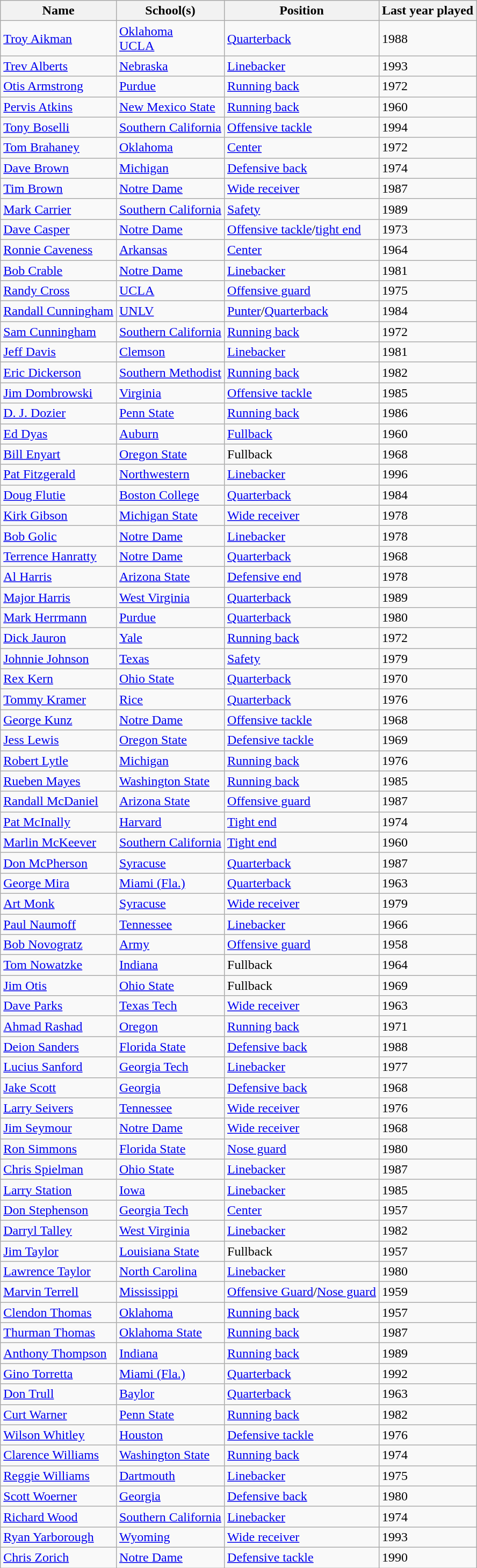<table class="wikitable sortable">
<tr>
<th>Name</th>
<th>School(s)</th>
<th>Position</th>
<th>Last year played</th>
</tr>
<tr>
<td><a href='#'>Troy Aikman</a></td>
<td><a href='#'>Oklahoma</a><br><a href='#'>UCLA</a></td>
<td><a href='#'>Quarterback</a></td>
<td>1988</td>
</tr>
<tr>
<td><a href='#'>Trev Alberts</a></td>
<td><a href='#'>Nebraska</a></td>
<td><a href='#'>Linebacker</a></td>
<td>1993</td>
</tr>
<tr>
<td><a href='#'>Otis Armstrong</a></td>
<td><a href='#'>Purdue</a></td>
<td><a href='#'>Running back</a></td>
<td>1972</td>
</tr>
<tr>
<td><a href='#'>Pervis Atkins</a></td>
<td><a href='#'>New Mexico State</a></td>
<td><a href='#'>Running back</a></td>
<td>1960</td>
</tr>
<tr>
<td><a href='#'>Tony Boselli</a></td>
<td><a href='#'>Southern California</a></td>
<td><a href='#'>Offensive tackle</a></td>
<td>1994</td>
</tr>
<tr>
<td><a href='#'>Tom Brahaney</a></td>
<td><a href='#'>Oklahoma</a></td>
<td><a href='#'>Center</a></td>
<td>1972</td>
</tr>
<tr>
<td><a href='#'>Dave Brown</a></td>
<td><a href='#'>Michigan</a></td>
<td><a href='#'>Defensive back</a></td>
<td>1974</td>
</tr>
<tr>
<td><a href='#'>Tim Brown</a></td>
<td><a href='#'>Notre Dame</a></td>
<td><a href='#'>Wide receiver</a></td>
<td>1987</td>
</tr>
<tr>
<td><a href='#'>Mark Carrier</a></td>
<td><a href='#'>Southern California</a></td>
<td><a href='#'>Safety</a></td>
<td>1989</td>
</tr>
<tr>
<td><a href='#'>Dave Casper</a></td>
<td><a href='#'>Notre Dame</a></td>
<td><a href='#'>Offensive tackle</a>/<a href='#'>tight end</a></td>
<td>1973</td>
</tr>
<tr>
<td><a href='#'>Ronnie Caveness</a></td>
<td><a href='#'>Arkansas</a></td>
<td><a href='#'>Center</a></td>
<td>1964</td>
</tr>
<tr>
<td><a href='#'>Bob Crable</a></td>
<td><a href='#'>Notre Dame</a></td>
<td><a href='#'>Linebacker</a></td>
<td>1981</td>
</tr>
<tr>
<td><a href='#'>Randy Cross</a></td>
<td><a href='#'>UCLA</a></td>
<td><a href='#'>Offensive guard</a></td>
<td>1975</td>
</tr>
<tr>
<td><a href='#'>Randall Cunningham</a></td>
<td><a href='#'>UNLV</a></td>
<td><a href='#'>Punter</a>/<a href='#'>Quarterback</a></td>
<td>1984</td>
</tr>
<tr>
<td><a href='#'>Sam Cunningham</a></td>
<td><a href='#'>Southern California</a></td>
<td><a href='#'>Running back</a></td>
<td>1972</td>
</tr>
<tr>
<td><a href='#'>Jeff Davis</a></td>
<td><a href='#'>Clemson</a></td>
<td><a href='#'>Linebacker</a></td>
<td>1981</td>
</tr>
<tr>
<td><a href='#'>Eric Dickerson</a></td>
<td><a href='#'>Southern Methodist</a></td>
<td><a href='#'>Running back</a></td>
<td>1982</td>
</tr>
<tr>
<td><a href='#'>Jim Dombrowski</a></td>
<td><a href='#'>Virginia</a></td>
<td><a href='#'>Offensive tackle</a></td>
<td>1985</td>
</tr>
<tr>
<td><a href='#'>D. J. Dozier</a></td>
<td><a href='#'>Penn State</a></td>
<td><a href='#'>Running back</a></td>
<td>1986</td>
</tr>
<tr>
<td><a href='#'>Ed Dyas</a></td>
<td><a href='#'>Auburn</a></td>
<td><a href='#'>Fullback</a></td>
<td>1960</td>
</tr>
<tr>
<td><a href='#'>Bill Enyart</a></td>
<td><a href='#'>Oregon State</a></td>
<td>Fullback</td>
<td>1968</td>
</tr>
<tr>
<td><a href='#'>Pat Fitzgerald</a></td>
<td><a href='#'>Northwestern</a></td>
<td><a href='#'>Linebacker</a></td>
<td>1996</td>
</tr>
<tr>
<td><a href='#'>Doug Flutie</a></td>
<td><a href='#'>Boston College</a></td>
<td><a href='#'>Quarterback</a></td>
<td>1984</td>
</tr>
<tr>
<td><a href='#'>Kirk Gibson</a></td>
<td><a href='#'>Michigan State</a></td>
<td><a href='#'>Wide receiver</a></td>
<td>1978</td>
</tr>
<tr>
<td><a href='#'>Bob Golic</a></td>
<td><a href='#'>Notre Dame</a></td>
<td><a href='#'>Linebacker</a></td>
<td>1978</td>
</tr>
<tr>
<td><a href='#'>Terrence Hanratty</a></td>
<td><a href='#'>Notre Dame</a></td>
<td><a href='#'>Quarterback</a></td>
<td>1968</td>
</tr>
<tr>
<td><a href='#'>Al Harris</a></td>
<td><a href='#'>Arizona State</a></td>
<td><a href='#'>Defensive end</a></td>
<td>1978</td>
</tr>
<tr>
<td><a href='#'>Major Harris</a></td>
<td><a href='#'>West Virginia</a></td>
<td><a href='#'>Quarterback</a></td>
<td>1989</td>
</tr>
<tr>
<td><a href='#'>Mark Herrmann</a></td>
<td><a href='#'>Purdue</a></td>
<td><a href='#'>Quarterback</a></td>
<td>1980</td>
</tr>
<tr>
<td><a href='#'>Dick Jauron</a></td>
<td><a href='#'>Yale</a></td>
<td><a href='#'>Running back</a></td>
<td>1972</td>
</tr>
<tr>
<td><a href='#'>Johnnie Johnson</a></td>
<td><a href='#'>Texas</a></td>
<td><a href='#'>Safety</a></td>
<td>1979</td>
</tr>
<tr>
<td><a href='#'>Rex Kern</a></td>
<td><a href='#'>Ohio State</a></td>
<td><a href='#'>Quarterback</a></td>
<td>1970</td>
</tr>
<tr>
<td><a href='#'>Tommy Kramer</a></td>
<td><a href='#'>Rice</a></td>
<td><a href='#'>Quarterback</a></td>
<td>1976</td>
</tr>
<tr>
<td><a href='#'>George Kunz</a></td>
<td><a href='#'>Notre Dame</a></td>
<td><a href='#'>Offensive tackle</a></td>
<td>1968</td>
</tr>
<tr>
<td><a href='#'>Jess Lewis</a></td>
<td><a href='#'>Oregon State</a></td>
<td><a href='#'>Defensive tackle</a></td>
<td>1969</td>
</tr>
<tr>
<td><a href='#'>Robert Lytle</a></td>
<td><a href='#'>Michigan</a></td>
<td><a href='#'>Running back</a></td>
<td>1976</td>
</tr>
<tr>
<td><a href='#'>Rueben Mayes</a></td>
<td><a href='#'>Washington State</a></td>
<td><a href='#'>Running back</a></td>
<td>1985</td>
</tr>
<tr>
<td><a href='#'>Randall McDaniel</a></td>
<td><a href='#'>Arizona State</a></td>
<td><a href='#'>Offensive guard</a></td>
<td>1987</td>
</tr>
<tr>
<td><a href='#'>Pat McInally</a></td>
<td><a href='#'>Harvard</a></td>
<td><a href='#'>Tight end</a></td>
<td>1974</td>
</tr>
<tr>
<td><a href='#'>Marlin McKeever</a></td>
<td><a href='#'>Southern California</a></td>
<td><a href='#'>Tight end</a></td>
<td>1960</td>
</tr>
<tr>
<td><a href='#'>Don McPherson</a></td>
<td><a href='#'>Syracuse</a></td>
<td><a href='#'>Quarterback</a></td>
<td>1987</td>
</tr>
<tr>
<td><a href='#'>George Mira</a></td>
<td><a href='#'>Miami (Fla.)</a></td>
<td><a href='#'>Quarterback</a></td>
<td>1963</td>
</tr>
<tr>
<td><a href='#'>Art Monk</a></td>
<td><a href='#'>Syracuse</a></td>
<td><a href='#'>Wide receiver</a></td>
<td>1979</td>
</tr>
<tr>
<td><a href='#'>Paul Naumoff</a></td>
<td><a href='#'>Tennessee</a></td>
<td><a href='#'>Linebacker</a></td>
<td>1966</td>
</tr>
<tr>
<td><a href='#'>Bob Novogratz</a></td>
<td><a href='#'>Army</a></td>
<td><a href='#'>Offensive guard</a></td>
<td>1958</td>
</tr>
<tr>
<td><a href='#'>Tom Nowatzke</a></td>
<td><a href='#'>Indiana</a></td>
<td>Fullback</td>
<td>1964</td>
</tr>
<tr>
<td><a href='#'>Jim Otis</a></td>
<td><a href='#'>Ohio State</a></td>
<td>Fullback</td>
<td>1969</td>
</tr>
<tr>
<td><a href='#'>Dave Parks</a></td>
<td><a href='#'>Texas Tech</a></td>
<td><a href='#'>Wide receiver</a></td>
<td>1963</td>
</tr>
<tr>
<td><a href='#'>Ahmad Rashad</a></td>
<td><a href='#'>Oregon</a></td>
<td><a href='#'>Running back</a></td>
<td>1971</td>
</tr>
<tr>
<td><a href='#'>Deion Sanders</a></td>
<td><a href='#'>Florida State</a></td>
<td><a href='#'>Defensive back</a></td>
<td>1988</td>
</tr>
<tr>
<td><a href='#'>Lucius Sanford</a></td>
<td><a href='#'>Georgia Tech</a></td>
<td><a href='#'>Linebacker</a></td>
<td>1977</td>
</tr>
<tr>
<td><a href='#'>Jake Scott</a></td>
<td><a href='#'>Georgia</a></td>
<td><a href='#'>Defensive back</a></td>
<td>1968</td>
</tr>
<tr>
<td><a href='#'>Larry Seivers</a></td>
<td><a href='#'>Tennessee</a></td>
<td><a href='#'>Wide receiver</a></td>
<td>1976</td>
</tr>
<tr>
<td><a href='#'>Jim Seymour</a></td>
<td><a href='#'>Notre Dame</a></td>
<td><a href='#'>Wide receiver</a></td>
<td>1968</td>
</tr>
<tr>
<td><a href='#'>Ron Simmons</a></td>
<td><a href='#'>Florida State</a></td>
<td><a href='#'>Nose guard</a></td>
<td>1980</td>
</tr>
<tr>
<td><a href='#'>Chris Spielman</a></td>
<td><a href='#'>Ohio State</a></td>
<td><a href='#'>Linebacker</a></td>
<td>1987</td>
</tr>
<tr>
<td><a href='#'>Larry Station</a></td>
<td><a href='#'>Iowa</a></td>
<td><a href='#'>Linebacker</a></td>
<td>1985</td>
</tr>
<tr>
<td><a href='#'>Don Stephenson</a></td>
<td><a href='#'>Georgia Tech</a></td>
<td><a href='#'>Center</a></td>
<td>1957</td>
</tr>
<tr>
<td><a href='#'>Darryl Talley</a></td>
<td><a href='#'>West Virginia</a></td>
<td><a href='#'>Linebacker</a></td>
<td>1982</td>
</tr>
<tr>
<td><a href='#'>Jim Taylor</a></td>
<td><a href='#'>Louisiana State</a></td>
<td>Fullback</td>
<td>1957</td>
</tr>
<tr>
<td><a href='#'>Lawrence Taylor</a></td>
<td><a href='#'>North Carolina</a></td>
<td><a href='#'>Linebacker</a></td>
<td>1980</td>
</tr>
<tr>
<td><a href='#'>Marvin Terrell</a></td>
<td><a href='#'>Mississippi</a></td>
<td><a href='#'>Offensive Guard</a>/<a href='#'>Nose guard</a></td>
<td>1959</td>
</tr>
<tr>
<td><a href='#'>Clendon Thomas</a></td>
<td><a href='#'>Oklahoma</a></td>
<td><a href='#'>Running back</a></td>
<td>1957</td>
</tr>
<tr>
<td><a href='#'>Thurman Thomas</a></td>
<td><a href='#'>Oklahoma State</a></td>
<td><a href='#'>Running back</a></td>
<td>1987</td>
</tr>
<tr>
<td><a href='#'>Anthony Thompson</a></td>
<td><a href='#'>Indiana</a></td>
<td><a href='#'>Running back</a></td>
<td>1989</td>
</tr>
<tr>
<td><a href='#'>Gino Torretta</a></td>
<td><a href='#'>Miami (Fla.)</a></td>
<td><a href='#'>Quarterback</a></td>
<td>1992</td>
</tr>
<tr>
<td><a href='#'>Don Trull</a></td>
<td><a href='#'>Baylor</a></td>
<td><a href='#'>Quarterback</a></td>
<td>1963</td>
</tr>
<tr>
<td><a href='#'>Curt Warner</a></td>
<td><a href='#'>Penn State</a></td>
<td><a href='#'>Running back</a></td>
<td>1982</td>
</tr>
<tr>
<td><a href='#'>Wilson Whitley</a></td>
<td><a href='#'>Houston</a></td>
<td><a href='#'>Defensive tackle</a></td>
<td>1976</td>
</tr>
<tr>
<td><a href='#'>Clarence Williams</a></td>
<td><a href='#'>Washington State</a></td>
<td><a href='#'>Running back</a></td>
<td>1974</td>
</tr>
<tr>
<td><a href='#'>Reggie Williams</a></td>
<td><a href='#'>Dartmouth</a></td>
<td><a href='#'>Linebacker</a></td>
<td>1975</td>
</tr>
<tr>
<td><a href='#'>Scott Woerner</a></td>
<td><a href='#'>Georgia</a></td>
<td><a href='#'>Defensive back</a></td>
<td>1980</td>
</tr>
<tr>
<td><a href='#'>Richard Wood</a></td>
<td><a href='#'>Southern California</a></td>
<td><a href='#'>Linebacker</a></td>
<td>1974</td>
</tr>
<tr>
<td><a href='#'>Ryan Yarborough</a></td>
<td><a href='#'>Wyoming</a></td>
<td><a href='#'>Wide receiver</a></td>
<td>1993</td>
</tr>
<tr>
<td><a href='#'>Chris Zorich</a></td>
<td><a href='#'>Notre Dame</a></td>
<td><a href='#'>Defensive tackle</a></td>
<td>1990</td>
</tr>
</table>
